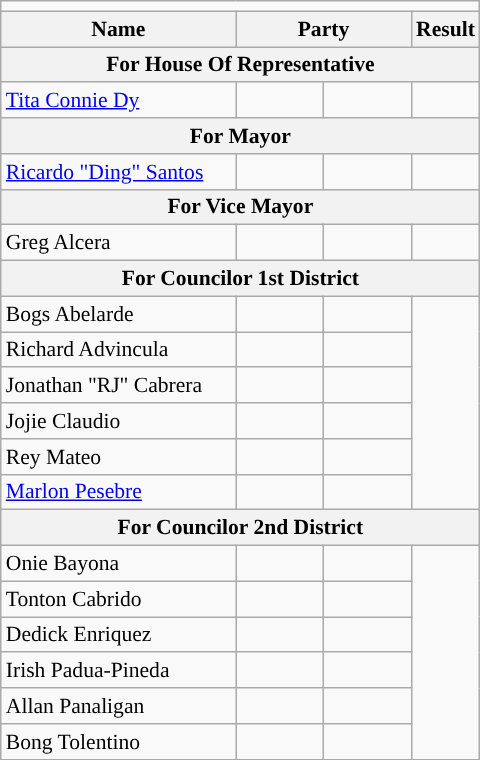<table class="wikitable" style="font-size:90%">
<tr>
<td colspan="4" style="color:inherit;background:"></td>
</tr>
<tr>
<th width="150px">Name</th>
<th colspan="2" width="110px">Party</th>
<th>Result</th>
</tr>
<tr>
<th colspan="4">For House Of Representative</th>
</tr>
<tr>
<td><a href='#'>Tita Connie Dy</a></td>
<td></td>
<td></td>
</tr>
<tr>
<th colspan="4">For Mayor</th>
</tr>
<tr>
<td><a href='#'>Ricardo "Ding" Santos</a></td>
<td></td>
<td></td>
</tr>
<tr>
<th colspan="4">For Vice Mayor</th>
</tr>
<tr>
<td>Greg Alcera</td>
<td></td>
<td></td>
</tr>
<tr>
<th colspan="4">For Councilor 1st District</th>
</tr>
<tr>
<td>Bogs Abelarde</td>
<td></td>
<td></td>
</tr>
<tr>
<td>Richard Advincula</td>
<td></td>
<td></td>
</tr>
<tr>
<td>Jonathan "RJ" Cabrera</td>
<td></td>
<td></td>
</tr>
<tr>
<td>Jojie Claudio</td>
<td></td>
<td></td>
</tr>
<tr>
<td>Rey Mateo</td>
<td></td>
<td></td>
</tr>
<tr>
<td><a href='#'>Marlon Pesebre</a></td>
<td></td>
<td></td>
</tr>
<tr>
<th colspan="4">For Councilor 2nd District</th>
</tr>
<tr>
<td>Onie Bayona</td>
<td></td>
<td></td>
</tr>
<tr>
<td>Tonton Cabrido</td>
<td></td>
<td></td>
</tr>
<tr>
<td>Dedick Enriquez</td>
<td></td>
<td></td>
</tr>
<tr>
<td>Irish Padua-Pineda</td>
<td></td>
<td></td>
</tr>
<tr>
<td>Allan Panaligan</td>
<td></td>
<td></td>
</tr>
<tr>
<td>Bong Tolentino</td>
<td></td>
<td></td>
</tr>
</table>
